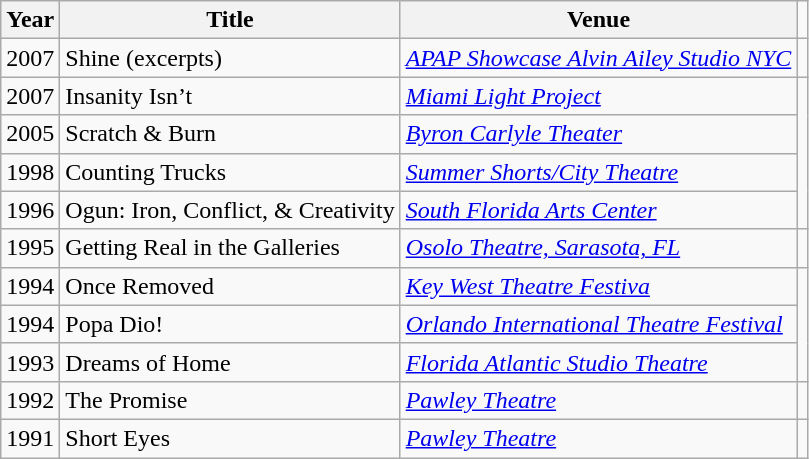<table class="wikitable sortable">
<tr>
<th>Year</th>
<th>Title</th>
<th>Venue</th>
</tr>
<tr>
<td>2007</td>
<td>Shine (excerpts)</td>
<td><em><a href='#'>APAP Showcase Alvin Ailey Studio NYC</a></em></td>
<td></td>
</tr>
<tr>
<td>2007</td>
<td>Insanity Isn’t</td>
<td><em><a href='#'>Miami Light Project</a></em></td>
</tr>
<tr>
<td>2005</td>
<td>Scratch & Burn</td>
<td><em><a href='#'>Byron Carlyle Theater</a></em></td>
</tr>
<tr>
<td>1998</td>
<td>Counting Trucks</td>
<td><em><a href='#'>Summer Shorts/City Theatre</a></em></td>
</tr>
<tr>
<td>1996</td>
<td>Ogun: Iron, Conflict, & Creativity</td>
<td><em><a href='#'>South Florida Arts Center</a></em></td>
</tr>
<tr>
<td>1995</td>
<td>Getting Real in the Galleries</td>
<td><em><a href='#'>Osolo Theatre, Sarasota, FL</a></em></td>
<td></td>
</tr>
<tr>
<td>1994</td>
<td>Once Removed</td>
<td><em><a href='#'>Key West Theatre Festiva</a></em></td>
</tr>
<tr>
<td>1994</td>
<td>Popa Dio!</td>
<td><em><a href='#'>Orlando International Theatre Festival</a></em></td>
</tr>
<tr>
<td>1993</td>
<td>Dreams of Home</td>
<td><em><a href='#'>Florida Atlantic Studio Theatre</a></em></td>
</tr>
<tr>
<td>1992</td>
<td>The Promise</td>
<td><em><a href='#'>Pawley Theatre</a></em></td>
<td></td>
</tr>
<tr>
<td>1991</td>
<td>Short Eyes</td>
<td><em><a href='#'>Pawley Theatre</a></em></td>
</tr>
</table>
